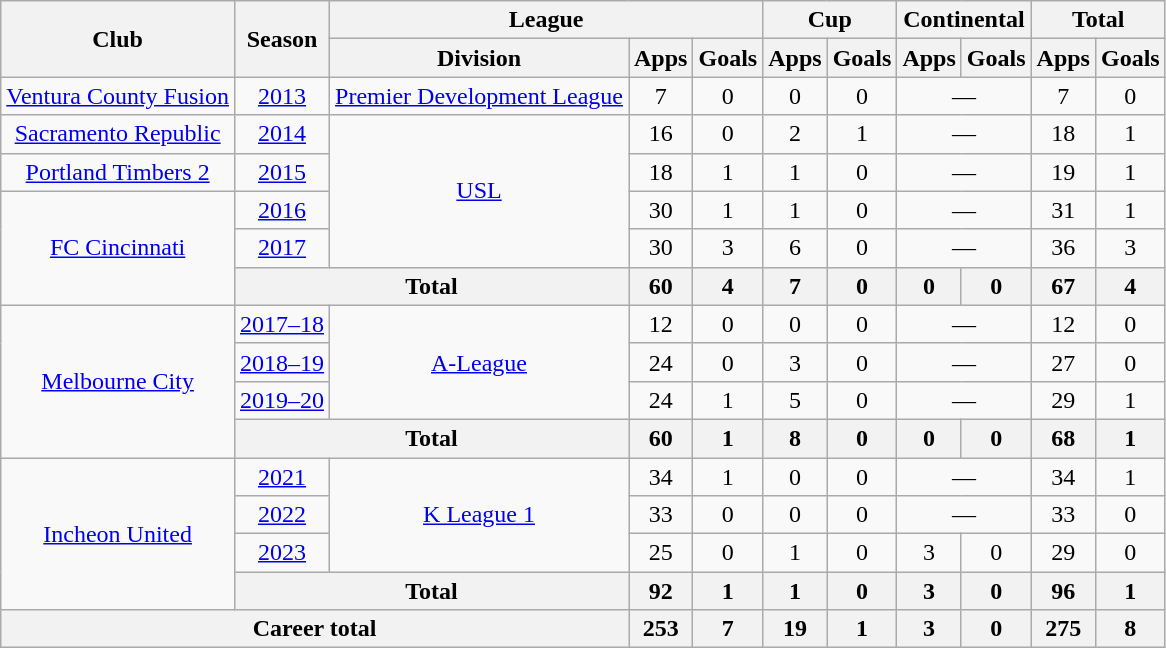<table class="wikitable" style="text-align:center">
<tr>
<th rowspan="2">Club</th>
<th rowspan="2">Season</th>
<th colspan="3">League</th>
<th colspan="2">Cup</th>
<th colspan="2">Continental</th>
<th colspan="2">Total</th>
</tr>
<tr>
<th>Division</th>
<th>Apps</th>
<th>Goals</th>
<th>Apps</th>
<th>Goals</th>
<th>Apps</th>
<th>Goals</th>
<th>Apps</th>
<th>Goals</th>
</tr>
<tr>
<td rowspan="1"><a href='#'>Ventura County Fusion</a></td>
<td><a href='#'>2013</a></td>
<td><a href='#'>Premier Development League</a></td>
<td>7</td>
<td>0</td>
<td>0</td>
<td>0</td>
<td colspan="2">—</td>
<td>7</td>
<td>0</td>
</tr>
<tr>
<td><a href='#'>Sacramento Republic</a></td>
<td><a href='#'>2014</a></td>
<td rowspan=4><a href='#'>USL</a></td>
<td>16</td>
<td>0</td>
<td>2</td>
<td>1</td>
<td colspan="2">—</td>
<td>18</td>
<td>1</td>
</tr>
<tr>
<td><a href='#'>Portland Timbers 2</a></td>
<td><a href='#'>2015</a></td>
<td>18</td>
<td>1</td>
<td>1</td>
<td>0</td>
<td colspan="2">—</td>
<td>19</td>
<td>1</td>
</tr>
<tr>
<td rowspan=3><a href='#'>FC Cincinnati</a></td>
<td><a href='#'>2016</a></td>
<td>30</td>
<td>1</td>
<td>1</td>
<td>0</td>
<td colspan="2">—</td>
<td>31</td>
<td>1</td>
</tr>
<tr>
<td><a href='#'>2017</a></td>
<td>30</td>
<td>3</td>
<td>6</td>
<td>0</td>
<td colspan="2">—</td>
<td>36</td>
<td>3</td>
</tr>
<tr>
<th colspan=2>Total</th>
<th>60</th>
<th>4</th>
<th>7</th>
<th>0</th>
<th>0</th>
<th>0</th>
<th>67</th>
<th>4</th>
</tr>
<tr>
<td rowspan=4><a href='#'>Melbourne City</a></td>
<td><a href='#'>2017–18</a></td>
<td rowspan=3><a href='#'>A-League</a></td>
<td>12</td>
<td>0</td>
<td>0</td>
<td>0</td>
<td colspan="2">—</td>
<td>12</td>
<td>0</td>
</tr>
<tr>
<td><a href='#'>2018–19</a></td>
<td>24</td>
<td>0</td>
<td>3</td>
<td>0</td>
<td colspan="2">—</td>
<td>27</td>
<td>0</td>
</tr>
<tr>
<td><a href='#'>2019–20</a></td>
<td>24</td>
<td>1</td>
<td>5</td>
<td>0</td>
<td colspan="2">—</td>
<td>29</td>
<td>1</td>
</tr>
<tr>
<th colspan=2>Total</th>
<th>60</th>
<th>1</th>
<th>8</th>
<th>0</th>
<th>0</th>
<th>0</th>
<th>68</th>
<th>1</th>
</tr>
<tr>
<td rowspan=4><a href='#'>Incheon United</a></td>
<td><a href='#'>2021</a></td>
<td rowspan=3><a href='#'>K League 1</a></td>
<td>34</td>
<td>1</td>
<td>0</td>
<td>0</td>
<td colspan="2">—</td>
<td>34</td>
<td>1</td>
</tr>
<tr>
<td><a href='#'>2022</a></td>
<td>33</td>
<td>0</td>
<td>0</td>
<td>0</td>
<td colspan="2">—</td>
<td>33</td>
<td>0</td>
</tr>
<tr>
<td><a href='#'>2023</a></td>
<td>25</td>
<td>0</td>
<td>1</td>
<td>0</td>
<td>3</td>
<td>0</td>
<td>29</td>
<td>0</td>
</tr>
<tr>
<th colspan=2>Total</th>
<th>92</th>
<th>1</th>
<th>1</th>
<th>0</th>
<th>3</th>
<th>0</th>
<th>96</th>
<th>1</th>
</tr>
<tr>
<th colspan=3>Career total</th>
<th>253</th>
<th>7</th>
<th>19</th>
<th>1</th>
<th>3</th>
<th>0</th>
<th>275</th>
<th>8</th>
</tr>
</table>
